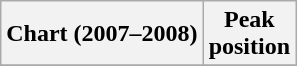<table class="wikitable plainrowheaders" style="text-align:center">
<tr>
<th scope="col">Chart (2007–2008)</th>
<th scope="col">Peak<br> position</th>
</tr>
<tr>
</tr>
</table>
